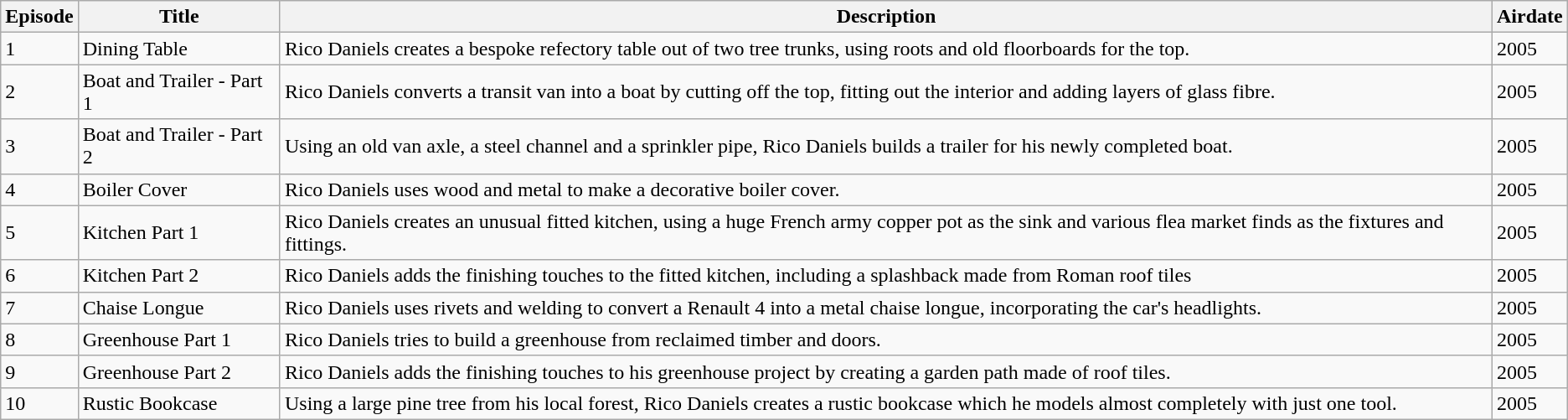<table class="wikitable">
<tr>
<th>Episode</th>
<th>Title</th>
<th>Description</th>
<th>Airdate</th>
</tr>
<tr>
<td>1</td>
<td>Dining Table</td>
<td>Rico Daniels creates a bespoke refectory table out of two tree trunks, using roots and old floorboards for the top.</td>
<td>2005</td>
</tr>
<tr>
<td>2</td>
<td>Boat and Trailer - Part 1</td>
<td>Rico Daniels converts a transit van into a boat by cutting off the top, fitting out the interior and adding layers of glass fibre.</td>
<td>2005</td>
</tr>
<tr>
<td>3</td>
<td>Boat and Trailer - Part 2</td>
<td>Using an old van axle, a steel channel and a sprinkler pipe, Rico Daniels builds a trailer for his newly completed boat.</td>
<td>2005</td>
</tr>
<tr>
<td>4</td>
<td>Boiler Cover</td>
<td>Rico Daniels uses wood and metal to make a decorative boiler cover.</td>
<td>2005</td>
</tr>
<tr>
<td>5</td>
<td>Kitchen Part 1</td>
<td>Rico Daniels creates an unusual fitted kitchen, using a huge French army copper pot as the sink and various flea market finds as the fixtures and fittings.</td>
<td>2005</td>
</tr>
<tr>
<td>6</td>
<td>Kitchen Part 2</td>
<td>Rico Daniels adds the finishing touches to the fitted kitchen, including a splashback made from Roman roof tiles</td>
<td>2005</td>
</tr>
<tr>
<td>7</td>
<td>Chaise Longue</td>
<td>Rico Daniels uses rivets and welding to convert a Renault 4 into a metal chaise longue, incorporating the car's headlights.</td>
<td>2005</td>
</tr>
<tr>
<td>8</td>
<td>Greenhouse Part 1</td>
<td>Rico Daniels tries to build a greenhouse from reclaimed timber and doors.</td>
<td>2005</td>
</tr>
<tr>
<td>9</td>
<td>Greenhouse Part 2</td>
<td>Rico Daniels adds the finishing touches to his greenhouse project by creating a garden path made of roof tiles.</td>
<td>2005</td>
</tr>
<tr>
<td>10</td>
<td>Rustic Bookcase</td>
<td>Using a large pine tree from his local forest, Rico Daniels creates a rustic bookcase which he models almost completely with just one tool.</td>
<td>2005</td>
</tr>
</table>
